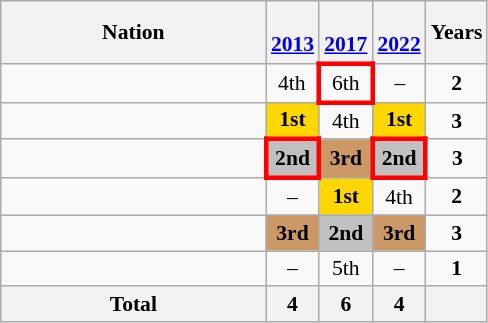<table class="wikitable" style="text-align:center; font-size:90%">
<tr>
<th width=170>Nation</th>
<th><br><a href='#'>2013</a></th>
<th><br><a href='#'>2017</a></th>
<th><br><a href='#'>2022</a></th>
<th>Years</th>
</tr>
<tr>
<td align=left></td>
<td>4th</td>
<td style="border:3px solid red">6th</td>
<td>–</td>
<td><strong>2</strong></td>
</tr>
<tr>
<td align=left></td>
<td bgcolor=gold><strong>1st</strong></td>
<td>4th</td>
<td bgcolor=gold><strong>1st</strong></td>
<td><strong>3</strong></td>
</tr>
<tr>
<td align=left></td>
<td bgcolor=silver style="border:3px solid red"><strong>2nd</strong></td>
<td bgcolor=#cc9966><strong>3rd</strong></td>
<td bgcolor=silver style="border:3px solid red"><strong>2nd</strong></td>
<td><strong>3</strong></td>
</tr>
<tr>
<td align=left></td>
<td>–</td>
<td bgcolor=gold><strong>1st</strong></td>
<td>4th</td>
<td><strong>2</strong></td>
</tr>
<tr>
<td align=left></td>
<td bgcolor=#cc9966><strong>3rd</strong></td>
<td bgcolor=silver><strong>2nd</strong></td>
<td bgcolor=#cc9966><strong>3rd</strong></td>
<td><strong>3</strong></td>
</tr>
<tr>
<td align=left></td>
<td>–</td>
<td>5th</td>
<td>–</td>
<td><strong>1</strong></td>
</tr>
<tr>
<th>Total</th>
<th>4</th>
<th>6</th>
<th>4</th>
<th></th>
</tr>
</table>
